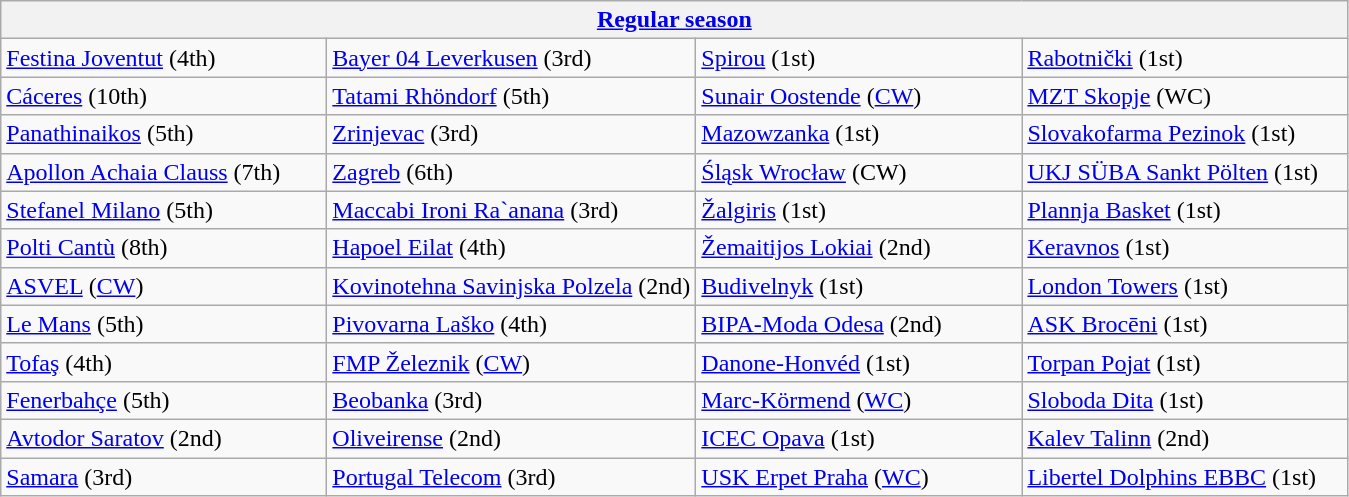<table class="wikitable" style="white-space: nowrap;">
<tr>
<th colspan=4><a href='#'>Regular season</a></th>
</tr>
<tr>
<td width=210> <a href='#'>Festina Joventut</a> (4th)</td>
<td width=210> <a href='#'>Bayer 04 Leverkusen</a> (3rd)</td>
<td width=210> <a href='#'>Spirou</a> (1st)</td>
<td width=210> <a href='#'>Rabotnički</a> (1st)</td>
</tr>
<tr>
<td width=210> <a href='#'>Cáceres</a> (10th)</td>
<td width=210> <a href='#'>Tatami Rhöndorf</a> (5th)</td>
<td width=210> <a href='#'>Sunair Oostende</a> (<a href='#'>CW</a>)</td>
<td width=210> <a href='#'>MZT Skopje</a> (WC)</td>
</tr>
<tr>
<td width=210> <a href='#'>Panathinaikos</a> (5th)</td>
<td width=210> <a href='#'>Zrinjevac</a> (3rd)</td>
<td width=210> <a href='#'>Mazowzanka</a> (1st)</td>
<td width=210> <a href='#'>Slovakofarma Pezinok</a> (1st)</td>
</tr>
<tr>
<td width=210> <a href='#'>Apollon Achaia Clauss</a> (7th)</td>
<td width=210> <a href='#'>Zagreb</a> (6th)</td>
<td width=210> <a href='#'>Śląsk Wrocław</a> (CW)</td>
<td width=210> <a href='#'>UKJ SÜBA Sankt Pölten</a> (1st)</td>
</tr>
<tr>
<td width=210> <a href='#'>Stefanel Milano</a> (5th)</td>
<td width=210> <a href='#'>Maccabi Ironi Ra`anana</a> (3rd)</td>
<td width=210> <a href='#'>Žalgiris</a> (1st)</td>
<td width=210> <a href='#'>Plannja Basket</a> (1st)</td>
</tr>
<tr>
<td width=210> <a href='#'>Polti Cantù</a> (8th)</td>
<td width=210> <a href='#'>Hapoel Eilat</a> (4th)</td>
<td width=210> <a href='#'>Žemaitijos Lokiai</a> (2nd)</td>
<td width=210> <a href='#'>Keravnos</a> (1st)</td>
</tr>
<tr>
<td width=210> <a href='#'>ASVEL</a> (<a href='#'>CW</a>)</td>
<td width=210> <a href='#'>Kovinotehna Savinjska Polzela</a> (2nd)</td>
<td width=210> <a href='#'>Budivelnyk</a> (1st)</td>
<td width=210> <a href='#'>London Towers</a> (1st)</td>
</tr>
<tr>
<td width=210> <a href='#'>Le Mans</a> (5th)</td>
<td width=210> <a href='#'>Pivovarna Laško</a> (4th)</td>
<td width=210> <a href='#'>BIPA-Moda Odesa</a> (2nd)</td>
<td width=210> <a href='#'>ASK Brocēni</a> (1st)</td>
</tr>
<tr>
<td width=210> <a href='#'>Tofaş</a> (4th)</td>
<td width=210> <a href='#'>FMP Železnik</a> (<a href='#'>CW</a>)</td>
<td width=210> <a href='#'>Danone-Honvéd</a> (1st)</td>
<td width=210> <a href='#'>Torpan Pojat</a> (1st)</td>
</tr>
<tr>
<td width=210> <a href='#'>Fenerbahçe</a> (5th)</td>
<td width=210> <a href='#'>Beobanka</a> (3rd)</td>
<td width=210> <a href='#'>Marc-Körmend</a> (<a href='#'>WC</a>)</td>
<td width=210> <a href='#'>Sloboda Dita</a> (1st)</td>
</tr>
<tr>
<td width=210> <a href='#'>Avtodor Saratov</a> (2nd)</td>
<td width=210> <a href='#'>Oliveirense</a> (2nd)</td>
<td width=210> <a href='#'>ICEC Opava</a> (1st)</td>
<td width=210> <a href='#'>Kalev Talinn</a> (2nd)</td>
</tr>
<tr>
<td width=210> <a href='#'>Samara</a> (3rd)</td>
<td width=210> <a href='#'>Portugal Telecom</a> (3rd)</td>
<td width=210> <a href='#'>USK Erpet Praha</a> (<a href='#'>WC</a>)</td>
<td width=210> <a href='#'>Libertel Dolphins EBBC</a> (1st)</td>
</tr>
</table>
